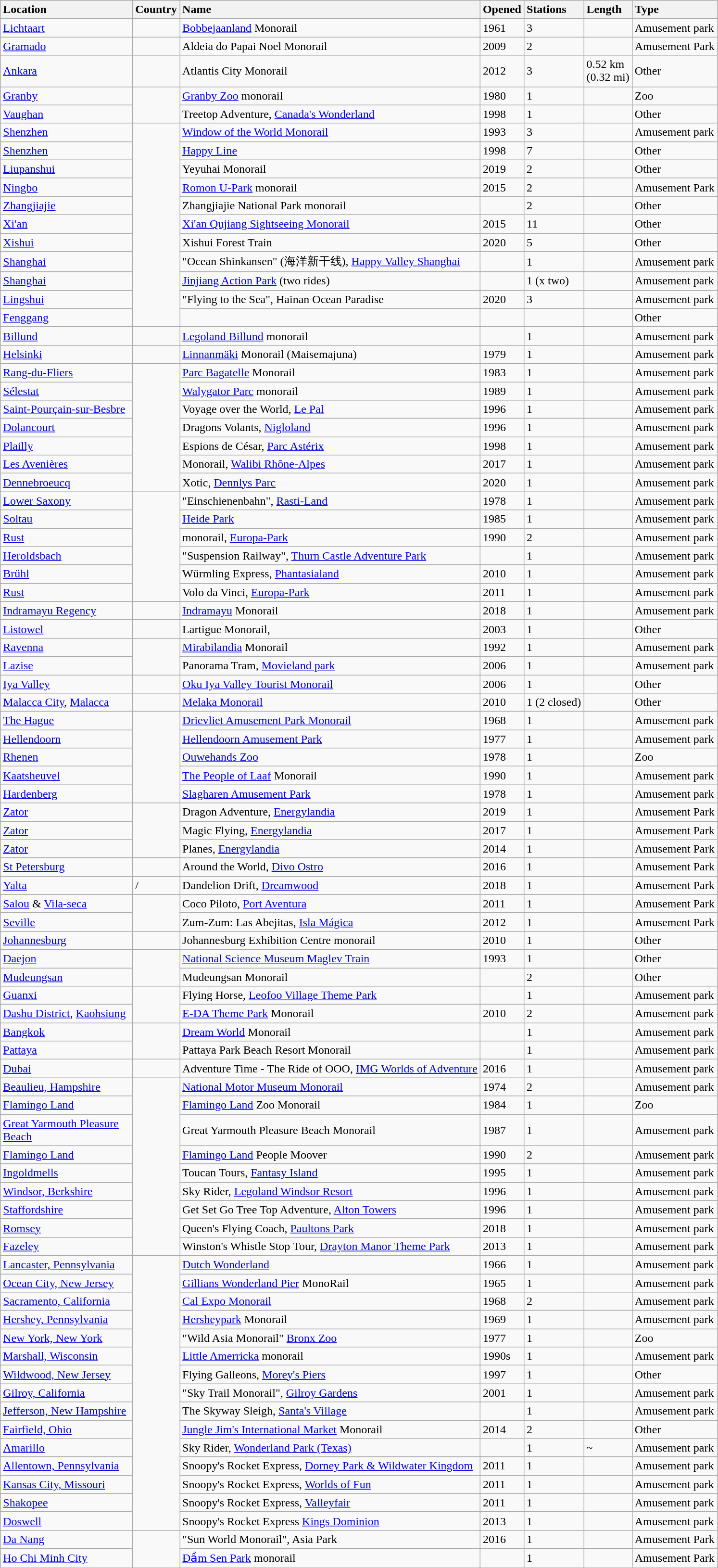<table class="wikitable sortable mw-collapsible mw-collapsed">
<tr>
<th style="text-align:left; width:11em;">Location</th>
<th style="text-align:left;">Country</th>
<th style="text-align:left;">Name</th>
<th style="text-align:left;" data-sort-type="number">Opened</th>
<th style="text-align:left;" data-sort-type="number">Stations</th>
<th style="text-align:left;" data-sort-type="number">Length</th>
<th style="text-align:left;">Type</th>
</tr>
<tr class="sort">
<td><a href='#'>Lichtaart</a></td>
<td></td>
<td><a href='#'>Bobbejaanland</a> Monorail</td>
<td>1961</td>
<td>3</td>
<td></td>
<td>Amusement park</td>
</tr>
<tr>
<td><a href='#'>Gramado</a></td>
<td></td>
<td>Aldeia do Papai Noel Monorail</td>
<td>2009</td>
<td>2</td>
<td></td>
<td>Amusement Park</td>
</tr>
<tr>
<td><a href='#'>Ankara</a></td>
<td></td>
<td>Atlantis City Monorail</td>
<td>2012</td>
<td>3</td>
<td>0.52 km<br>(0.32 mi)</td>
<td>Other</td>
</tr>
<tr>
<td><a href='#'>Granby</a></td>
<td rowspan="2"></td>
<td><a href='#'>Granby Zoo</a> monorail</td>
<td>1980</td>
<td>1</td>
<td></td>
<td>Zoo</td>
</tr>
<tr>
<td><a href='#'>Vaughan</a></td>
<td>Treetop Adventure, <a href='#'>Canada's Wonderland</a></td>
<td>1998</td>
<td>1</td>
<td></td>
<td>Other</td>
</tr>
<tr>
<td><a href='#'>Shenzhen</a></td>
<td rowspan="11"></td>
<td><a href='#'>Window of the World Monorail</a></td>
<td>1993</td>
<td>3</td>
<td></td>
<td>Amusement park</td>
</tr>
<tr>
<td><a href='#'>Shenzhen</a></td>
<td><a href='#'>Happy Line</a></td>
<td>1998</td>
<td>7</td>
<td></td>
<td>Other</td>
</tr>
<tr>
<td><a href='#'>Liupanshui</a></td>
<td>Yeyuhai Monorail</td>
<td>2019</td>
<td>2</td>
<td></td>
<td>Other</td>
</tr>
<tr>
<td><a href='#'>Ningbo</a></td>
<td><a href='#'>Romon U-Park</a> monorail</td>
<td>2015</td>
<td>2</td>
<td></td>
<td>Amusement Park</td>
</tr>
<tr>
<td><a href='#'>Zhangjiajie</a></td>
<td>Zhangjiajie National Park monorail</td>
<td></td>
<td>2</td>
<td></td>
<td>Other</td>
</tr>
<tr>
<td><a href='#'>Xi'an</a></td>
<td><a href='#'>Xi'an Qujiang Sightseeing Monorail</a></td>
<td>2015</td>
<td>11</td>
<td></td>
<td>Other</td>
</tr>
<tr>
<td><a href='#'>Xishui</a></td>
<td>Xishui Forest Train</td>
<td>2020</td>
<td>5</td>
<td></td>
<td>Other</td>
</tr>
<tr>
<td><a href='#'>Shanghai</a></td>
<td>"Ocean Shinkansen" (海洋新干线), <a href='#'>Happy Valley Shanghai</a></td>
<td></td>
<td>1</td>
<td></td>
<td>Amusement park</td>
</tr>
<tr>
<td><a href='#'>Shanghai</a></td>
<td><a href='#'>Jinjiang Action Park</a>  (two rides)</td>
<td></td>
<td>1 (x two)</td>
<td></td>
<td>Amusement park</td>
</tr>
<tr>
<td><a href='#'>Lingshui</a></td>
<td>"Flying to the Sea", Hainan Ocean Paradise</td>
<td>2020</td>
<td>3</td>
<td></td>
<td>Amusement park</td>
</tr>
<tr>
<td><a href='#'>Fenggang</a></td>
<td></td>
<td></td>
<td></td>
<td></td>
<td>Other</td>
</tr>
<tr>
<td><a href='#'>Billund</a></td>
<td></td>
<td><a href='#'>Legoland Billund</a> monorail</td>
<td></td>
<td>1</td>
<td></td>
<td>Amusement park</td>
</tr>
<tr>
<td><a href='#'>Helsinki</a></td>
<td></td>
<td><a href='#'>Linnanmäki</a> Monorail (Maisemajuna)</td>
<td>1979</td>
<td>1</td>
<td></td>
<td>Amusement park</td>
</tr>
<tr>
<td><a href='#'>Rang-du-Fliers</a></td>
<td rowspan="7"></td>
<td><a href='#'>Parc Bagatelle</a> Monorail</td>
<td>1983</td>
<td>1</td>
<td></td>
<td>Amusement park</td>
</tr>
<tr>
<td><a href='#'>Sélestat</a></td>
<td><a href='#'>Walygator Parc</a> monorail</td>
<td>1989</td>
<td>1</td>
<td></td>
<td>Amusement park</td>
</tr>
<tr>
<td><a href='#'>Saint-Pourçain-sur-Besbre</a></td>
<td>Voyage over the World, <a href='#'>Le Pal</a></td>
<td>1996</td>
<td>1</td>
<td></td>
<td>Amusement park</td>
</tr>
<tr>
<td><a href='#'>Dolancourt</a></td>
<td>Dragons Volants, <a href='#'>Nigloland</a></td>
<td>1996</td>
<td>1</td>
<td></td>
<td>Amusement park</td>
</tr>
<tr>
<td><a href='#'>Plailly</a></td>
<td>Espions de César, <a href='#'>Parc Astérix</a></td>
<td>1998</td>
<td>1</td>
<td></td>
<td>Amusement park</td>
</tr>
<tr>
<td><a href='#'>Les Avenières</a></td>
<td>Monorail, <a href='#'>Walibi Rhône-Alpes</a></td>
<td>2017</td>
<td>1</td>
<td></td>
<td>Amusement park</td>
</tr>
<tr>
<td><a href='#'>Dennebroeucq</a></td>
<td>Xotic, <a href='#'>Dennlys Parc</a></td>
<td>2020</td>
<td>1</td>
<td></td>
<td>Amusement park</td>
</tr>
<tr>
<td><a href='#'>Lower Saxony</a></td>
<td rowspan="6"></td>
<td>"Einschienenbahn", <a href='#'>Rasti-Land</a></td>
<td>1978</td>
<td>1</td>
<td></td>
<td>Amusement park</td>
</tr>
<tr>
<td><a href='#'>Soltau</a></td>
<td><a href='#'>Heide Park</a></td>
<td>1985</td>
<td>1</td>
<td></td>
<td>Amusement park</td>
</tr>
<tr>
<td><a href='#'>Rust</a></td>
<td>monorail, <a href='#'>Europa-Park</a></td>
<td>1990</td>
<td>2</td>
<td></td>
<td>Amusement park</td>
</tr>
<tr>
<td><a href='#'>Heroldsbach</a></td>
<td>"Suspension Railway", <a href='#'>Thurn Castle Adventure Park</a></td>
<td></td>
<td>1</td>
<td></td>
<td>Amusement park</td>
</tr>
<tr>
<td><a href='#'>Brühl</a></td>
<td>Würmling Express, <a href='#'>Phantasialand</a></td>
<td>2010</td>
<td>1</td>
<td></td>
<td>Amusement park</td>
</tr>
<tr>
<td><a href='#'>Rust</a></td>
<td>Volo da Vinci, <a href='#'>Europa-Park</a></td>
<td>2011</td>
<td>1</td>
<td></td>
<td>Amusement park</td>
</tr>
<tr>
<td><a href='#'>Indramayu Regency</a></td>
<td></td>
<td><a href='#'>Indramayu</a> Monorail</td>
<td>2018</td>
<td>1</td>
<td></td>
<td>Amusement park</td>
</tr>
<tr>
<td><a href='#'>Listowel</a></td>
<td></td>
<td>Lartigue Monorail, </td>
<td>2003</td>
<td>1</td>
<td></td>
<td>Other</td>
</tr>
<tr>
<td><a href='#'>Ravenna</a></td>
<td rowspan="2"></td>
<td><a href='#'>Mirabilandia</a> Monorail</td>
<td>1992</td>
<td>1</td>
<td></td>
<td>Amusement park</td>
</tr>
<tr>
<td><a href='#'>Lazise</a></td>
<td>Panorama Tram, <a href='#'>Movieland park</a></td>
<td>2006</td>
<td>1</td>
<td></td>
<td>Amusement park</td>
</tr>
<tr>
<td><a href='#'>Iya Valley</a></td>
<td></td>
<td><a href='#'>Oku Iya Valley Tourist Monorail</a></td>
<td>2006</td>
<td>1</td>
<td></td>
<td>Other</td>
</tr>
<tr>
<td><a href='#'>Malacca City</a>, <a href='#'>Malacca</a></td>
<td></td>
<td><a href='#'>Melaka Monorail</a></td>
<td>2010</td>
<td>1 (2 closed)</td>
<td></td>
<td>Other</td>
</tr>
<tr>
<td><a href='#'>The Hague</a></td>
<td rowspan="5"></td>
<td><a href='#'>Drievliet Amusement Park Monorail</a></td>
<td>1968</td>
<td>1</td>
<td></td>
<td>Amusement park</td>
</tr>
<tr>
<td><a href='#'>Hellendoorn</a></td>
<td><a href='#'>Hellendoorn Amusement Park</a></td>
<td>1977</td>
<td>1</td>
<td></td>
<td>Amusement park</td>
</tr>
<tr>
<td><a href='#'>Rhenen</a></td>
<td><a href='#'>Ouwehands Zoo</a></td>
<td>1978</td>
<td>1</td>
<td></td>
<td>Zoo</td>
</tr>
<tr>
<td><a href='#'>Kaatsheuvel</a></td>
<td><a href='#'>The People of Laaf</a> Monorail</td>
<td>1990</td>
<td>1</td>
<td></td>
<td>Amusement park</td>
</tr>
<tr>
<td><a href='#'>Hardenberg</a></td>
<td><a href='#'>Slagharen Amusement Park</a></td>
<td>1978</td>
<td>1</td>
<td></td>
<td>Amusement park</td>
</tr>
<tr>
<td><a href='#'>Zator</a></td>
<td rowspan="3"></td>
<td>Dragon Adventure, <a href='#'>Energylandia</a></td>
<td>2019</td>
<td>1</td>
<td></td>
<td>Amusement Park</td>
</tr>
<tr>
<td><a href='#'>Zator</a></td>
<td>Magic Flying, <a href='#'>Energylandia</a></td>
<td>2017</td>
<td>1</td>
<td></td>
<td>Amusement Park</td>
</tr>
<tr>
<td><a href='#'>Zator</a></td>
<td>Planes, <a href='#'>Energylandia</a></td>
<td>2014</td>
<td>1</td>
<td></td>
<td>Amusement Park</td>
</tr>
<tr>
<td><a href='#'>St Petersburg</a></td>
<td></td>
<td>Around the World, <a href='#'>Divo Ostro</a></td>
<td>2016</td>
<td>1</td>
<td></td>
<td>Amusement Park</td>
</tr>
<tr>
<td><a href='#'>Yalta</a></td>
<td>/</td>
<td>Dandelion Drift, <a href='#'>Dreamwood</a></td>
<td>2018</td>
<td>1</td>
<td></td>
<td>Amusement Park</td>
</tr>
<tr>
<td><a href='#'>Salou</a> & <a href='#'>Vila-seca</a></td>
<td rowspan="2"></td>
<td>Coco Piloto, <a href='#'>Port Aventura</a></td>
<td>2011</td>
<td>1</td>
<td></td>
<td>Amusement Park</td>
</tr>
<tr>
<td><a href='#'>Seville</a></td>
<td>Zum-Zum: Las Abejitas, <a href='#'>Isla Mágica</a></td>
<td>2012</td>
<td>1</td>
<td></td>
<td>Amusement Park</td>
</tr>
<tr>
<td><a href='#'>Johannesburg</a></td>
<td></td>
<td>Johannesburg Exhibition Centre monorail</td>
<td>2010</td>
<td>1</td>
<td></td>
<td>Other</td>
</tr>
<tr>
<td><a href='#'>Daejon</a></td>
<td rowspan="2"></td>
<td><a href='#'>National Science Museum Maglev Train</a></td>
<td>1993</td>
<td>1</td>
<td></td>
<td>Other</td>
</tr>
<tr>
<td><a href='#'>Mudeungsan</a></td>
<td>Mudeungsan Monorail</td>
<td></td>
<td>2</td>
<td></td>
<td>Other</td>
</tr>
<tr>
<td><a href='#'>Guanxi</a></td>
<td rowspan="2"></td>
<td>Flying Horse, <a href='#'>Leofoo Village Theme Park</a></td>
<td></td>
<td>1</td>
<td></td>
<td>Amusement park</td>
</tr>
<tr>
<td><a href='#'>Dashu District</a>, <a href='#'>Kaohsiung</a></td>
<td><a href='#'>E-DA Theme Park</a> Monorail</td>
<td>2010</td>
<td>2</td>
<td></td>
<td>Amusement park</td>
</tr>
<tr>
<td><a href='#'>Bangkok</a></td>
<td rowspan="2"></td>
<td><a href='#'>Dream World</a> Monorail</td>
<td></td>
<td>1</td>
<td></td>
<td>Amusement park</td>
</tr>
<tr>
<td><a href='#'>Pattaya</a></td>
<td>Pattaya Park Beach Resort Monorail</td>
<td></td>
<td>1</td>
<td></td>
<td>Amusement park</td>
</tr>
<tr>
<td><a href='#'>Dubai</a></td>
<td></td>
<td>Adventure Time - The Ride of OOO, <a href='#'>IMG Worlds of Adventure</a></td>
<td>2016</td>
<td>1</td>
<td></td>
<td>Amusement park</td>
</tr>
<tr>
<td><a href='#'>Beaulieu, Hampshire</a></td>
<td rowspan="9"></td>
<td><a href='#'>National Motor Museum Monorail</a></td>
<td>1974</td>
<td>2</td>
<td></td>
<td>Amusement park</td>
</tr>
<tr>
<td><a href='#'>Flamingo Land</a></td>
<td><a href='#'>Flamingo Land</a> Zoo Monorail</td>
<td>1984</td>
<td>1</td>
<td></td>
<td>Zoo</td>
</tr>
<tr>
<td><a href='#'>Great Yarmouth Pleasure Beach</a></td>
<td>Great Yarmouth Pleasure Beach Monorail</td>
<td>1987</td>
<td>1</td>
<td></td>
<td>Amusement park</td>
</tr>
<tr>
<td><a href='#'>Flamingo Land</a></td>
<td><a href='#'>Flamingo Land</a> People Moover</td>
<td>1990</td>
<td>2</td>
<td></td>
<td>Amusement park</td>
</tr>
<tr>
<td><a href='#'>Ingoldmells</a></td>
<td>Toucan Tours, <a href='#'>Fantasy Island</a></td>
<td>1995</td>
<td>1</td>
<td></td>
<td>Amusement park</td>
</tr>
<tr>
<td><a href='#'>Windsor, Berkshire</a></td>
<td>Sky Rider, <a href='#'>Legoland Windsor Resort</a></td>
<td>1996</td>
<td>1</td>
<td></td>
<td>Amusement park</td>
</tr>
<tr>
<td><a href='#'>Staffordshire</a></td>
<td>Get Set Go Tree Top Adventure, <a href='#'>Alton Towers</a></td>
<td>1996</td>
<td>1</td>
<td></td>
<td>Amusement park</td>
</tr>
<tr>
<td><a href='#'>Romsey</a></td>
<td>Queen's Flying Coach, <a href='#'>Paultons Park</a></td>
<td>2018</td>
<td>1</td>
<td></td>
<td>Amusement park</td>
</tr>
<tr>
<td><a href='#'>Fazeley</a></td>
<td>Winston's Whistle Stop Tour, <a href='#'>Drayton Manor Theme Park</a></td>
<td>2013</td>
<td>1</td>
<td></td>
<td>Amusement park</td>
</tr>
<tr>
<td><a href='#'>Lancaster, Pennsylvania</a></td>
<td rowspan="15"></td>
<td><a href='#'>Dutch Wonderland</a></td>
<td>1966</td>
<td>1</td>
<td></td>
<td>Amusement park</td>
</tr>
<tr>
<td><a href='#'>Ocean City, New Jersey</a></td>
<td><a href='#'>Gillians Wonderland Pier</a> MonoRail</td>
<td>1965</td>
<td>1</td>
<td></td>
<td>Amusement park</td>
</tr>
<tr>
<td><a href='#'>Sacramento, California</a></td>
<td><a href='#'>Cal Expo Monorail</a></td>
<td>1968</td>
<td>2</td>
<td></td>
<td>Amusement park</td>
</tr>
<tr>
<td><a href='#'>Hershey, Pennsylvania</a></td>
<td><a href='#'>Hersheypark</a> Monorail</td>
<td>1969</td>
<td>1</td>
<td></td>
<td>Amusement park</td>
</tr>
<tr>
<td><a href='#'>New York, New York</a></td>
<td>"Wild Asia Monorail" <a href='#'>Bronx Zoo</a></td>
<td>1977</td>
<td>1</td>
<td></td>
<td>Zoo</td>
</tr>
<tr>
<td><a href='#'>Marshall, Wisconsin</a></td>
<td><a href='#'>Little Amerricka</a> monorail</td>
<td>1990s</td>
<td>1</td>
<td></td>
<td>Amusement park</td>
</tr>
<tr>
<td><a href='#'>Wildwood, New Jersey</a></td>
<td>Flying Galleons, <a href='#'>Morey's Piers</a></td>
<td>1997</td>
<td>1</td>
<td></td>
<td>Other</td>
</tr>
<tr>
<td><a href='#'>Gilroy, California</a></td>
<td>"Sky Trail Monorail", <a href='#'>Gilroy Gardens</a></td>
<td>2001</td>
<td>1</td>
<td></td>
<td>Amusement park</td>
</tr>
<tr>
<td><a href='#'>Jefferson, New Hampshire</a></td>
<td>The Skyway Sleigh, <a href='#'>Santa's Village</a></td>
<td></td>
<td>1</td>
<td></td>
<td>Amusement park</td>
</tr>
<tr>
<td><a href='#'>Fairfield, Ohio</a></td>
<td><a href='#'>Jungle Jim's International Market</a> Monorail</td>
<td>2014</td>
<td>2</td>
<td></td>
<td>Other</td>
</tr>
<tr>
<td><a href='#'>Amarillo</a></td>
<td>Sky Rider, <a href='#'>Wonderland Park (Texas)</a></td>
<td></td>
<td>1</td>
<td>~</td>
<td>Amusement park</td>
</tr>
<tr>
<td><a href='#'>Allentown, Pennsylvania</a></td>
<td>Snoopy's Rocket Express, <a href='#'>Dorney Park & Wildwater Kingdom</a></td>
<td>2011</td>
<td>1</td>
<td></td>
<td>Amusement park</td>
</tr>
<tr>
<td><a href='#'>Kansas City, Missouri</a></td>
<td>Snoopy's Rocket Express, <a href='#'>Worlds of Fun</a></td>
<td>2011</td>
<td>1</td>
<td></td>
<td>Amusement park</td>
</tr>
<tr>
<td><a href='#'>Shakopee</a></td>
<td>Snoopy's Rocket Express, <a href='#'>Valleyfair</a></td>
<td>2011</td>
<td>1</td>
<td></td>
<td>Amusement park</td>
</tr>
<tr>
<td><a href='#'>Doswell</a></td>
<td>Snoopy's Rocket Express <a href='#'>Kings Dominion</a></td>
<td>2013</td>
<td>1</td>
<td></td>
<td>Amusement park</td>
</tr>
<tr>
<td><a href='#'>Da Nang</a></td>
<td rowspan="2"></td>
<td>"Sun World Monorail", Asia Park</td>
<td>2016</td>
<td>1</td>
<td></td>
<td>Amusement Park</td>
</tr>
<tr>
<td><a href='#'>Ho Chi Minh City</a></td>
<td><a href='#'>Đầm Sen Park</a> monorail</td>
<td></td>
<td>1</td>
<td></td>
<td>Amusement Park</td>
</tr>
</table>
